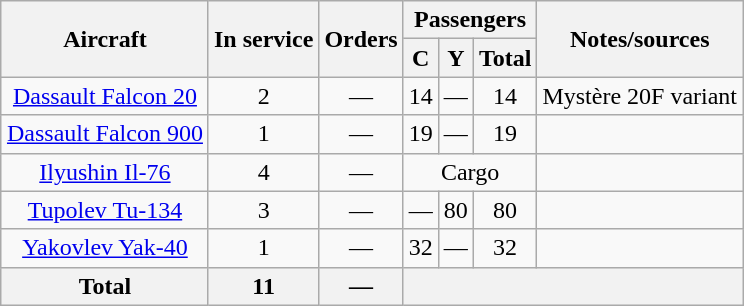<table class="wikitable" style="margin: 1em auto; border-collapse:collapse; text-align:center">
<tr>
<th rowspan="2">Aircraft</th>
<th rowspan="2">In service</th>
<th rowspan="2">Orders</th>
<th colspan="3">Passengers</th>
<th rowspan="2">Notes/sources</th>
</tr>
<tr>
<th><abbr>C</abbr></th>
<th><abbr>Y</abbr></th>
<th>Total</th>
</tr>
<tr>
<td><a href='#'>Dassault Falcon 20</a></td>
<td>2</td>
<td>—</td>
<td>14</td>
<td>—</td>
<td>14</td>
<td>Mystère 20F variant</td>
</tr>
<tr>
<td><a href='#'>Dassault Falcon 900</a></td>
<td>1</td>
<td>—</td>
<td>19</td>
<td>—</td>
<td>19</td>
<td></td>
</tr>
<tr>
<td><a href='#'>Ilyushin Il-76</a></td>
<td>4</td>
<td>—</td>
<td colspan="3"><abbr>Cargo</abbr></td>
<td></td>
</tr>
<tr>
<td><a href='#'>Tupolev Tu-134</a></td>
<td>3</td>
<td>—</td>
<td>—</td>
<td>80</td>
<td>80</td>
<td></td>
</tr>
<tr>
<td><a href='#'>Yakovlev Yak-40</a></td>
<td>1</td>
<td>—</td>
<td>32</td>
<td>—</td>
<td>32</td>
<td></td>
</tr>
<tr>
<th>Total</th>
<th>11</th>
<th>—</th>
<th colspan="4"></th>
</tr>
</table>
